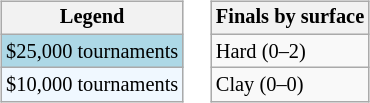<table>
<tr valign=top>
<td><br><table class=wikitable style="font-size:85%">
<tr>
<th>Legend</th>
</tr>
<tr style="background:lightblue;">
<td>$25,000 tournaments</td>
</tr>
<tr style="background:#f0f8ff;">
<td>$10,000 tournaments</td>
</tr>
</table>
</td>
<td><br><table class=wikitable style="font-size:85%">
<tr>
<th>Finals by surface</th>
</tr>
<tr>
<td>Hard (0–2)</td>
</tr>
<tr>
<td>Clay (0–0)</td>
</tr>
</table>
</td>
</tr>
</table>
